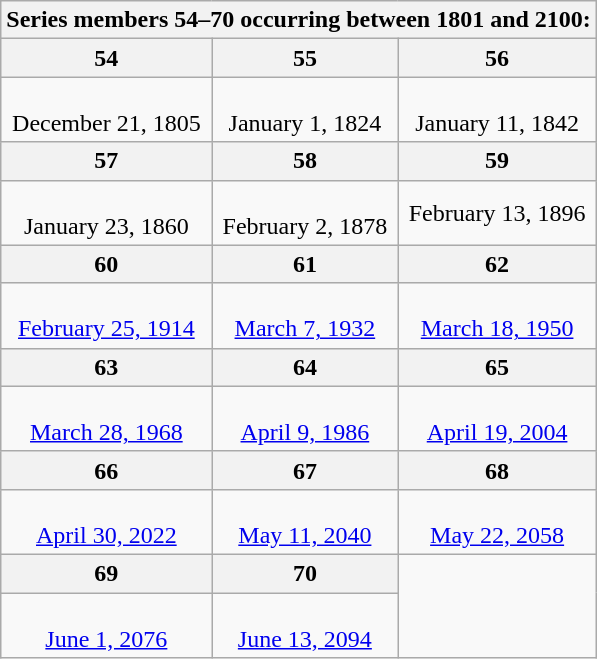<table class="wikitable collapsible collapsed">
<tr>
<th colspan=3>Series members 54–70 occurring between 1801 and 2100:</th>
</tr>
<tr>
<th>54</th>
<th>55</th>
<th>56</th>
</tr>
<tr style="text-align:center;">
<td><br>December 21, 1805</td>
<td><br>January 1, 1824</td>
<td><br>January 11, 1842</td>
</tr>
<tr>
<th>57</th>
<th>58</th>
<th>59</th>
</tr>
<tr style="text-align:center;">
<td><br>January 23, 1860</td>
<td><br>February 2, 1878</td>
<td>February 13, 1896</td>
</tr>
<tr>
<th>60</th>
<th>61</th>
<th>62</th>
</tr>
<tr style="text-align:center;">
<td><br><a href='#'>February 25, 1914</a></td>
<td><br><a href='#'>March 7, 1932</a></td>
<td><br><a href='#'>March 18, 1950</a></td>
</tr>
<tr>
<th>63</th>
<th>64</th>
<th>65</th>
</tr>
<tr style="text-align:center;">
<td><br><a href='#'>March 28, 1968</a></td>
<td><br><a href='#'>April 9, 1986</a></td>
<td><br><a href='#'>April 19, 2004</a></td>
</tr>
<tr>
<th>66</th>
<th>67</th>
<th>68</th>
</tr>
<tr style="text-align:center;">
<td><br><a href='#'>April 30, 2022</a></td>
<td><br><a href='#'>May 11, 2040</a></td>
<td><br><a href='#'>May 22, 2058</a></td>
</tr>
<tr>
<th>69</th>
<th>70</th>
</tr>
<tr style="text-align:center;">
<td><br><a href='#'>June 1, 2076</a></td>
<td><br><a href='#'>June 13, 2094</a></td>
</tr>
</table>
